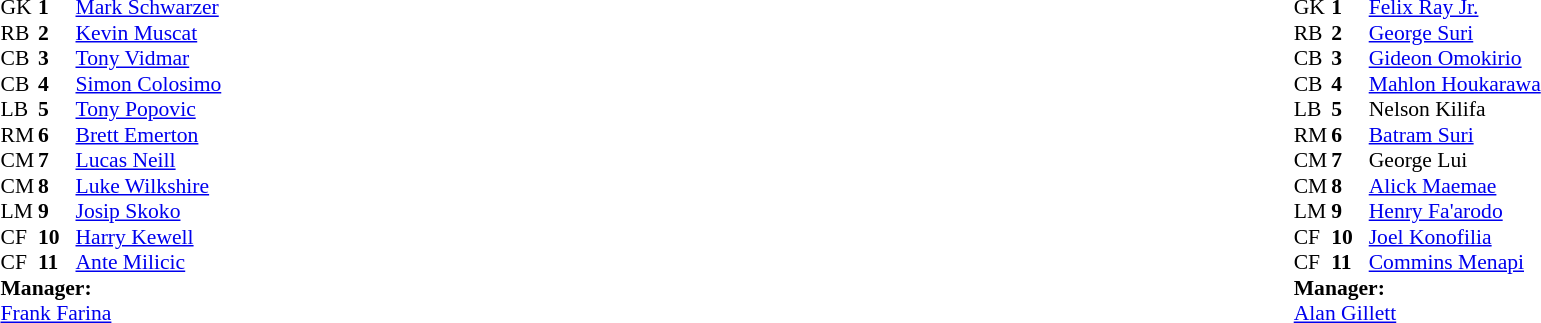<table width="100%">
<tr>
<td valign="top" width="50%"><br><table style="font-size: 90%" cellspacing="0" cellpadding="0">
<tr>
<td colspan="4"></td>
</tr>
<tr>
<th width="25"></th>
<th width="25"></th>
</tr>
<tr>
<td>GK</td>
<td><strong>1</strong></td>
<td><a href='#'>Mark Schwarzer</a></td>
</tr>
<tr>
<td>RB</td>
<td><strong>2</strong></td>
<td><a href='#'>Kevin Muscat</a></td>
</tr>
<tr>
<td>CB</td>
<td><strong>3</strong></td>
<td><a href='#'>Tony Vidmar</a></td>
</tr>
<tr>
<td>CB</td>
<td><strong>4</strong></td>
<td><a href='#'>Simon Colosimo</a></td>
</tr>
<tr>
<td>LB</td>
<td><strong>5</strong></td>
<td><a href='#'>Tony Popovic</a></td>
</tr>
<tr>
<td>RM</td>
<td><strong>6</strong></td>
<td><a href='#'>Brett Emerton</a></td>
</tr>
<tr>
<td>CM</td>
<td><strong>7</strong></td>
<td><a href='#'>Lucas Neill</a></td>
</tr>
<tr>
<td>CM</td>
<td><strong>8</strong></td>
<td><a href='#'>Luke Wilkshire</a></td>
</tr>
<tr>
<td>LM</td>
<td><strong>9</strong></td>
<td><a href='#'>Josip Skoko</a></td>
</tr>
<tr>
<td>CF</td>
<td><strong>10</strong></td>
<td><a href='#'>Harry Kewell</a></td>
</tr>
<tr>
<td>CF</td>
<td><strong>11</strong></td>
<td><a href='#'>Ante Milicic</a></td>
</tr>
<tr>
<td colspan=4><strong>Manager:</strong></td>
</tr>
<tr>
<td colspan="4"> <a href='#'>Frank Farina</a></td>
</tr>
</table>
</td>
<td valign="top" width="50%"><br><table style="font-size: 90%" cellspacing="0" cellpadding="0" align=center>
<tr>
<th width="25"></th>
<th width="25"></th>
</tr>
<tr>
<td>GK</td>
<td><strong>1</strong></td>
<td><a href='#'>Felix Ray Jr.</a></td>
</tr>
<tr>
<td>RB</td>
<td><strong>2</strong></td>
<td><a href='#'>George Suri</a></td>
</tr>
<tr>
<td>CB</td>
<td><strong>3</strong></td>
<td><a href='#'>Gideon Omokirio</a></td>
</tr>
<tr>
<td>CB</td>
<td><strong>4</strong></td>
<td><a href='#'>Mahlon Houkarawa</a></td>
</tr>
<tr>
<td>LB</td>
<td><strong>5</strong></td>
<td>Nelson Kilifa</td>
</tr>
<tr>
<td>RM</td>
<td><strong>6</strong></td>
<td><a href='#'>Batram Suri</a></td>
</tr>
<tr>
<td>CM</td>
<td><strong>7</strong></td>
<td>George Lui</td>
</tr>
<tr>
<td>CM</td>
<td><strong>8</strong></td>
<td><a href='#'>Alick Maemae</a></td>
</tr>
<tr>
<td>LM</td>
<td><strong>9</strong></td>
<td><a href='#'>Henry Fa'arodo</a></td>
</tr>
<tr>
<td>CF</td>
<td><strong>10</strong></td>
<td><a href='#'>Joel Konofilia</a></td>
</tr>
<tr>
<td>CF</td>
<td><strong>11</strong></td>
<td><a href='#'>Commins Menapi</a></td>
</tr>
<tr>
<td colspan=4><strong>Manager:</strong></td>
</tr>
<tr>
<td colspan="4"> <a href='#'>Alan Gillett</a></td>
</tr>
</table>
</td>
</tr>
</table>
